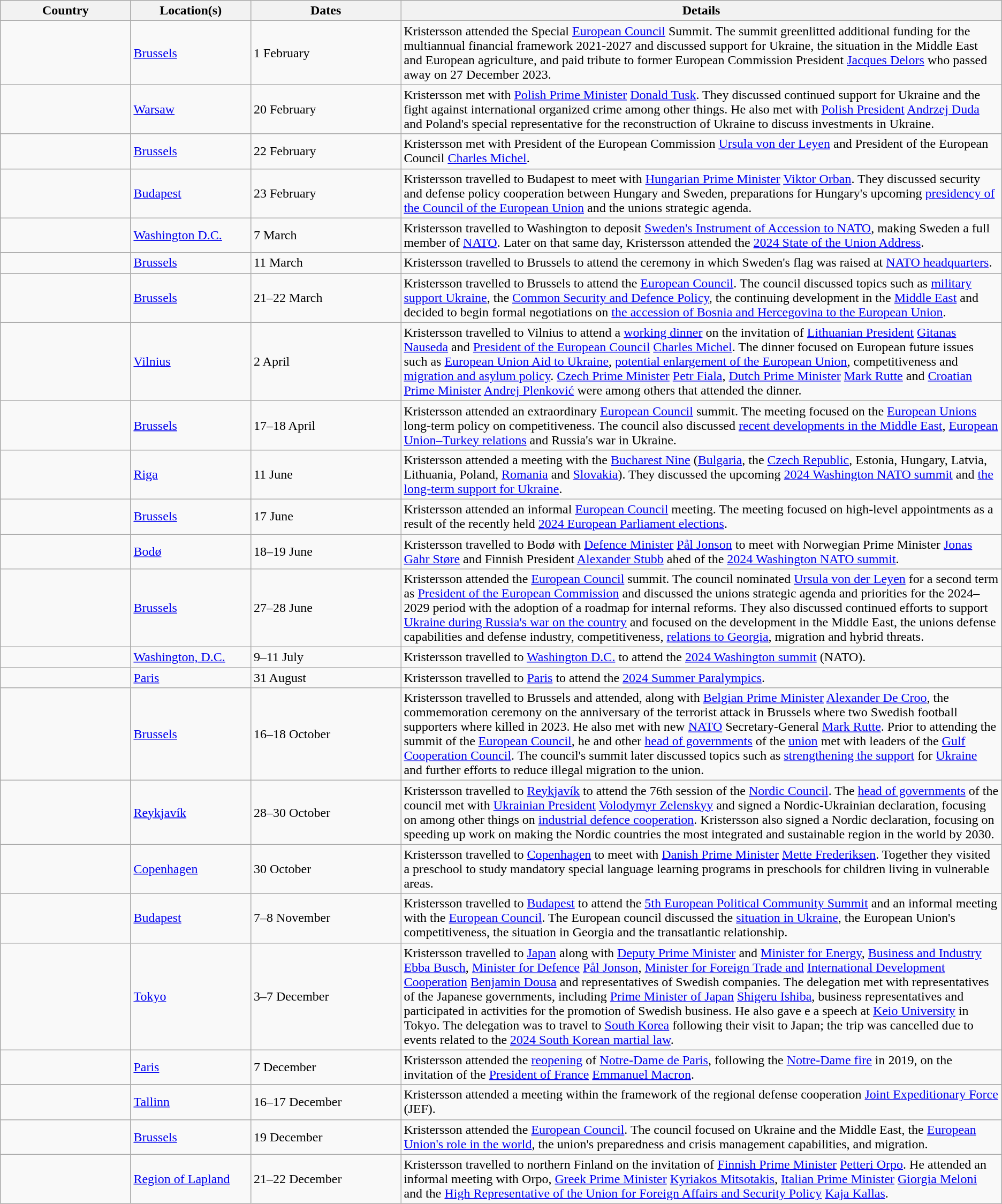<table class="wikitable sortable" border="1">
<tr>
<th style="width: 13%;">Country</th>
<th style="width: 12%;">Location(s)</th>
<th style="width: 15%;">Dates</th>
<th style="width: 60%;" class="unsortable">Details</th>
</tr>
<tr>
<td></td>
<td><a href='#'>Brussels</a></td>
<td>1 February</td>
<td>Kristersson attended the Special <a href='#'>European Council</a> Summit. The summit greenlitted additional funding for the multiannual financial framework 2021-2027 and discussed support for Ukraine, the situation in the Middle East and European agriculture, and paid tribute to former European Commission President <a href='#'>Jacques Delors</a> who passed away on 27 December 2023.</td>
</tr>
<tr>
<td></td>
<td><a href='#'>Warsaw</a></td>
<td>20 February</td>
<td>Kristersson met with <a href='#'>Polish Prime Minister</a> <a href='#'>Donald Tusk</a>. They discussed continued support for Ukraine and the fight against international organized crime among other things. He also met with <a href='#'>Polish President</a> <a href='#'>Andrzej Duda</a> and Poland's special representative for the reconstruction of Ukraine to discuss investments in Ukraine.</td>
</tr>
<tr>
<td></td>
<td><a href='#'>Brussels</a></td>
<td>22 February</td>
<td>Kristersson met with President of the European Commission <a href='#'>Ursula von der Leyen</a> and President of the European Council <a href='#'>Charles Michel</a>.</td>
</tr>
<tr>
<td></td>
<td><a href='#'>Budapest</a></td>
<td>23 February</td>
<td>Kristersson travelled to Budapest to meet with <a href='#'>Hungarian Prime Minister</a> <a href='#'>Viktor Orban</a>. They discussed security and defense policy cooperation between Hungary and Sweden, preparations for Hungary's upcoming <a href='#'>presidency of the Council of the European Union</a> and the unions strategic agenda.</td>
</tr>
<tr>
<td></td>
<td><a href='#'>Washington D.C.</a></td>
<td>7 March</td>
<td>Kristersson travelled to Washington to deposit <a href='#'>Sweden's Instrument of Accession to NATO</a>, making Sweden a full member of <a href='#'>NATO</a>. Later on that same day, Kristersson attended the <a href='#'>2024 State of the Union Address</a>.</td>
</tr>
<tr>
<td></td>
<td><a href='#'>Brussels</a></td>
<td>11 March</td>
<td>Kristersson travelled to Brussels to attend the ceremony in which Sweden's flag was raised at <a href='#'>NATO headquarters</a>.</td>
</tr>
<tr>
<td></td>
<td><a href='#'>Brussels</a></td>
<td>21–22 March</td>
<td>Kristersson travelled to Brussels to attend the <a href='#'>European Council</a>. The council discussed topics such as <a href='#'>military support Ukraine</a>, the <a href='#'>Common Security and Defence Policy</a>, the continuing development in the <a href='#'>Middle East</a> and decided to begin formal negotiations on <a href='#'>the accession of Bosnia and Hercegovina to the European Union</a>.</td>
</tr>
<tr>
<td></td>
<td><a href='#'>Vilnius</a></td>
<td>2 April</td>
<td>Kristersson travelled to Vilnius to attend a <a href='#'>working dinner</a> on the invitation of <a href='#'>Lithuanian President</a> <a href='#'>Gitanas Nauseda</a> and <a href='#'>President of the European Council</a> <a href='#'>Charles Michel</a>. The dinner focused on European future issues such as <a href='#'>European Union Aid to Ukraine</a>, <a href='#'>potential enlargement of the European Union</a>, competitiveness and <a href='#'>migration and asylum policy</a>. <a href='#'>Czech Prime Minister</a> <a href='#'>Petr Fiala</a>, <a href='#'>Dutch Prime Minister</a> <a href='#'>Mark Rutte</a> and <a href='#'>Croatian Prime Minister</a> <a href='#'>Andrej Plenković</a> were among others that attended the dinner.</td>
</tr>
<tr>
<td></td>
<td><a href='#'>Brussels</a></td>
<td>17–18 April</td>
<td>Kristersson attended an extraordinary <a href='#'>European Council</a> summit. The meeting focused on the <a href='#'>European Unions</a> long-term policy on competitiveness. The council also discussed <a href='#'>recent developments in the Middle East</a>, <a href='#'>European Union–Turkey relations</a> and Russia's war in Ukraine.</td>
</tr>
<tr>
<td></td>
<td><a href='#'>Riga</a></td>
<td>11 June</td>
<td>Kristersson attended a meeting with the <a href='#'>Bucharest Nine</a> (<a href='#'>Bulgaria</a>, the <a href='#'>Czech Republic</a>, Estonia, Hungary, Latvia, Lithuania, Poland, <a href='#'>Romania</a> and <a href='#'>Slovakia</a>). They discussed the upcoming <a href='#'>2024 Washington NATO summit</a> and <a href='#'>the long-term support for Ukraine</a>.</td>
</tr>
<tr>
<td></td>
<td><a href='#'>Brussels</a></td>
<td>17 June</td>
<td>Kristersson attended an informal <a href='#'>European Council</a> meeting. The meeting focused on high-level appointments as a result of the recently held <a href='#'>2024 European Parliament elections</a>.</td>
</tr>
<tr>
<td></td>
<td><a href='#'>Bodø</a></td>
<td>18–19 June</td>
<td>Kristersson travelled to Bodø with <a href='#'>Defence Minister</a> <a href='#'>Pål Jonson</a> to meet with Norwegian Prime Minister <a href='#'>Jonas Gahr Støre</a> and Finnish President <a href='#'>Alexander Stubb</a> ahed of the <a href='#'>2024 Washington NATO summit</a>.</td>
</tr>
<tr>
<td></td>
<td><a href='#'>Brussels</a></td>
<td>27–28 June</td>
<td>Kristersson attended the <a href='#'>European Council</a> summit. The council nominated <a href='#'>Ursula von der Leyen</a> for a second term as <a href='#'>President of the European Commission</a> and discussed the unions strategic agenda and priorities for the 2024–2029 period with the adoption of a roadmap for internal reforms. They also discussed continued efforts to support <a href='#'>Ukraine during Russia's war on the country</a> and focused on the development in the Middle East, the unions defense capabilities and defense industry, competitiveness, <a href='#'>relations to Georgia</a>, migration and hybrid threats.</td>
</tr>
<tr>
<td></td>
<td><a href='#'>Washington, D.C.</a></td>
<td>9–11 July</td>
<td>Kristersson travelled to <a href='#'>Washington D.C.</a> to attend the <a href='#'>2024 Washington summit</a> (NATO).</td>
</tr>
<tr>
<td></td>
<td><a href='#'>Paris</a></td>
<td>31 August</td>
<td>Kristersson travelled to <a href='#'>Paris</a> to attend the <a href='#'>2024 Summer Paralympics</a>.</td>
</tr>
<tr>
<td></td>
<td><a href='#'>Brussels</a></td>
<td>16–18 October</td>
<td>Kristersson travelled to Brussels and attended, along with <a href='#'>Belgian Prime Minister</a> <a href='#'>Alexander De Croo</a>, the commemoration ceremony on the anniversary of the terrorist attack in Brussels where two Swedish football supporters where killed in 2023. He also met with new <a href='#'>NATO</a> Secretary-General <a href='#'>Mark Rutte</a>. Prior to attending the summit of the <a href='#'>European Council</a>, he and other <a href='#'>head of governments</a> of the <a href='#'>union</a> met with leaders of the <a href='#'>Gulf Cooperation Council</a>. The council's summit later discussed topics such as <a href='#'>strengthening the support</a> for <a href='#'>Ukraine</a> and further efforts to reduce illegal migration to the union.</td>
</tr>
<tr>
<td></td>
<td><a href='#'>Reykjavík</a></td>
<td>28–30 October</td>
<td>Kristersson travelled to <a href='#'>Reykjavík</a> to attend the 76th session of the <a href='#'>Nordic Council</a>. The <a href='#'>head of governments</a> of the council met with <a href='#'>Ukrainian President</a> <a href='#'>Volodymyr Zelenskyy</a> and signed a Nordic-Ukrainian declaration, focusing on among other things on <a href='#'>industrial defence cooperation</a>. Kristersson also signed a Nordic declaration, focusing on speeding up work on making the Nordic countries the most integrated and sustainable region in the world by 2030.</td>
</tr>
<tr>
<td></td>
<td><a href='#'>Copenhagen</a></td>
<td>30 October</td>
<td>Kristersson travelled to <a href='#'>Copenhagen</a> to meet with <a href='#'>Danish Prime Minister</a> <a href='#'>Mette Frederiksen</a>. Together they visited a preschool to study mandatory special language learning programs in preschools for children living in vulnerable areas.</td>
</tr>
<tr>
<td></td>
<td><a href='#'>Budapest</a></td>
<td>7–8 November</td>
<td>Kristersson travelled to <a href='#'>Budapest</a> to attend the <a href='#'>5th European Political Community Summit</a> and an informal meeting with the <a href='#'>European Council</a>. The European council discussed the <a href='#'>situation in Ukraine</a>, the European Union's competitiveness, the situation in Georgia and the transatlantic relationship.</td>
</tr>
<tr>
<td></td>
<td><a href='#'>Tokyo</a></td>
<td>3–7 December</td>
<td>Kristersson travelled to <a href='#'>Japan</a> along with <a href='#'>Deputy Prime Minister</a> and <a href='#'>Minister for Energy</a>, <a href='#'>Business and Industry</a> <a href='#'>Ebba Busch</a>, <a href='#'>Minister for Defence</a> <a href='#'>Pål Jonson</a>, <a href='#'>Minister for Foreign Trade and</a> <a href='#'>International Development Cooperation</a> <a href='#'>Benjamin Dousa</a> and representatives of Swedish companies. The delegation met with representatives of the Japanese governments, including <a href='#'>Prime Minister of Japan</a> <a href='#'>Shigeru Ishiba</a>, business representatives and participated in activities for the promotion of Swedish business. He also gave e a speech at <a href='#'>Keio University</a> in Tokyo. The delegation was to travel to <a href='#'>South Korea</a> following their visit to Japan; the trip was cancelled due to events related to the <a href='#'>2024 South Korean martial law</a>.</td>
</tr>
<tr>
<td></td>
<td><a href='#'>Paris</a></td>
<td>7 December</td>
<td>Kristersson attended the <a href='#'>reopening</a> of <a href='#'>Notre-Dame de Paris</a>, following the <a href='#'>Notre-Dame fire</a> in 2019, on the invitation of the <a href='#'>President of France</a> <a href='#'>Emmanuel Macron</a>.</td>
</tr>
<tr>
<td></td>
<td><a href='#'>Tallinn</a></td>
<td>16–17 December</td>
<td>Kristersson attended a meeting within the framework of the regional defense cooperation <a href='#'>Joint Expeditionary Force</a> (JEF).</td>
</tr>
<tr>
<td></td>
<td><a href='#'>Brussels</a></td>
<td>19 December</td>
<td>Kristersson attended the <a href='#'>European Council</a>. The council focused on Ukraine and the Middle East, the <a href='#'>European Union's role in the world</a>, the union's preparedness and crisis management capabilities, and migration.</td>
</tr>
<tr>
<td></td>
<td><a href='#'>Region of Lapland</a></td>
<td>21–22 December</td>
<td>Kristersson travelled to northern Finland on the invitation of <a href='#'>Finnish Prime Minister</a> <a href='#'>Petteri Orpo</a>. He attended an informal meeting with Orpo, <a href='#'>Greek Prime Minister</a> <a href='#'>Kyriakos Mitsotakis</a>, <a href='#'>Italian Prime Minister</a> <a href='#'>Giorgia Meloni</a> and the <a href='#'>High Representative of the Union for Foreign Affairs and Security Policy</a> <a href='#'>Kaja Kallas</a>.</td>
</tr>
</table>
